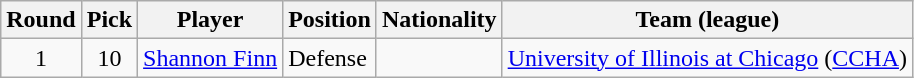<table class="wikitable">
<tr>
<th>Round</th>
<th>Pick</th>
<th>Player</th>
<th>Position</th>
<th>Nationality</th>
<th>Team (league)</th>
</tr>
<tr>
<td style="text-align:center">1</td>
<td style="text-align:center">10</td>
<td><a href='#'>Shannon Finn</a></td>
<td>Defense</td>
<td></td>
<td><a href='#'>University of Illinois at Chicago</a> (<a href='#'>CCHA</a>)</td>
</tr>
</table>
